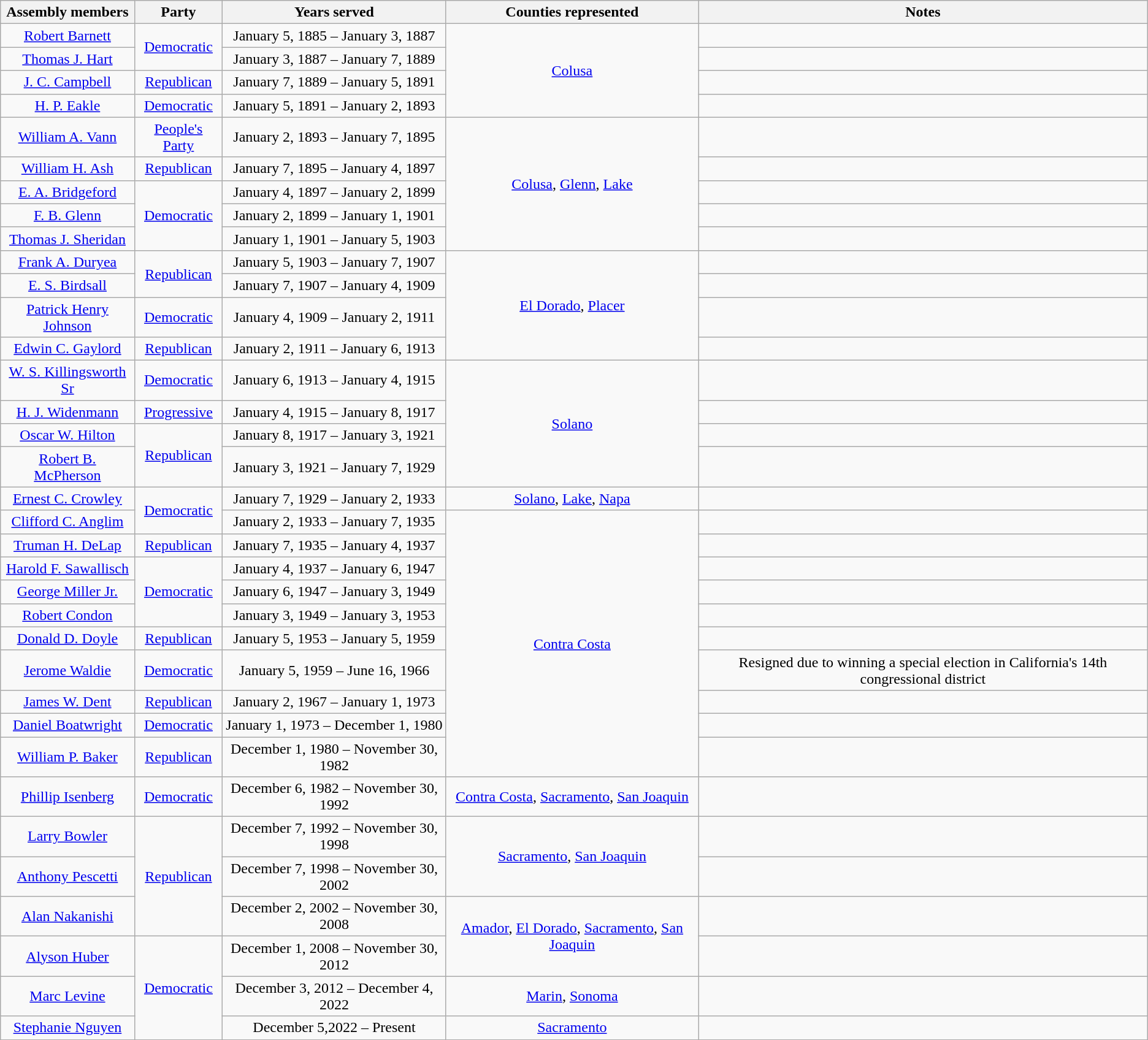<table class=wikitable style="text-align:center">
<tr>
<th>Assembly members</th>
<th>Party</th>
<th>Years served</th>
<th>Counties represented</th>
<th>Notes</th>
</tr>
<tr>
<td><a href='#'>Robert Barnett</a></td>
<td rowspan=2 ><a href='#'>Democratic</a></td>
<td>January 5, 1885 – January 3, 1887</td>
<td rowspan=4><a href='#'>Colusa</a></td>
<td></td>
</tr>
<tr>
<td><a href='#'>Thomas J. Hart</a></td>
<td>January 3, 1887 – January 7, 1889</td>
<td></td>
</tr>
<tr>
<td><a href='#'>J. C. Campbell</a></td>
<td><a href='#'>Republican</a></td>
<td>January 7, 1889 – January 5, 1891</td>
<td></td>
</tr>
<tr>
<td><a href='#'>H. P. Eakle</a></td>
<td><a href='#'>Democratic</a></td>
<td>January 5, 1891 – January 2, 1893</td>
<td></td>
</tr>
<tr>
<td><a href='#'>William A. Vann</a></td>
<td><a href='#'>People's Party</a></td>
<td>January 2, 1893 – January 7, 1895</td>
<td rowspan=5><a href='#'>Colusa</a>, <a href='#'>Glenn</a>, <a href='#'>Lake</a></td>
<td></td>
</tr>
<tr>
<td><a href='#'>William H. Ash</a></td>
<td><a href='#'>Republican</a></td>
<td>January 7, 1895 – January 4, 1897</td>
<td></td>
</tr>
<tr>
<td><a href='#'>E. A. Bridgeford</a></td>
<td rowspan=3 ><a href='#'>Democratic</a></td>
<td>January 4, 1897 – January 2, 1899</td>
<td></td>
</tr>
<tr>
<td><a href='#'>F. B. Glenn</a></td>
<td>January 2, 1899 – January 1, 1901</td>
<td></td>
</tr>
<tr>
<td><a href='#'>Thomas J. Sheridan</a></td>
<td>January 1, 1901 – January 5, 1903</td>
<td></td>
</tr>
<tr>
<td><a href='#'>Frank A. Duryea</a></td>
<td rowspan=2 ><a href='#'>Republican</a></td>
<td>January 5, 1903 – January 7, 1907</td>
<td rowspan=4><a href='#'>El Dorado</a>, <a href='#'>Placer</a></td>
<td></td>
</tr>
<tr>
<td><a href='#'>E. S. Birdsall</a></td>
<td>January 7, 1907 – January 4, 1909</td>
<td></td>
</tr>
<tr>
<td><a href='#'>Patrick Henry Johnson</a></td>
<td><a href='#'>Democratic</a></td>
<td>January 4, 1909 – January 2, 1911</td>
<td></td>
</tr>
<tr>
<td><a href='#'>Edwin C. Gaylord</a></td>
<td><a href='#'>Republican</a></td>
<td>January 2, 1911 – January 6, 1913</td>
<td></td>
</tr>
<tr>
<td><a href='#'>W. S. Killingsworth Sr</a></td>
<td><a href='#'>Democratic</a></td>
<td>January 6, 1913 – January 4, 1915</td>
<td rowspan=4><a href='#'>Solano</a></td>
<td></td>
</tr>
<tr>
<td><a href='#'>H. J. Widenmann</a></td>
<td><a href='#'>Progressive</a></td>
<td>January 4, 1915 – January 8, 1917</td>
<td></td>
</tr>
<tr>
<td><a href='#'>Oscar W. Hilton</a></td>
<td rowspan=2 ><a href='#'>Republican</a></td>
<td>January 8, 1917 – January 3, 1921</td>
<td></td>
</tr>
<tr>
<td><a href='#'>Robert B. McPherson</a></td>
<td>January 3, 1921 – January 7, 1929</td>
<td></td>
</tr>
<tr>
<td><a href='#'>Ernest C. Crowley</a></td>
<td rowspan=2 ><a href='#'>Democratic</a></td>
<td>January 7, 1929 – January 2, 1933</td>
<td><a href='#'>Solano</a>, <a href='#'>Lake</a>, <a href='#'>Napa</a></td>
<td></td>
</tr>
<tr>
<td><a href='#'>Clifford C. Anglim</a></td>
<td>January 2, 1933 – January 7, 1935</td>
<td rowspan=10><a href='#'>Contra Costa</a></td>
<td></td>
</tr>
<tr>
<td><a href='#'>Truman H. DeLap</a></td>
<td><a href='#'>Republican</a></td>
<td>January 7, 1935 – January 4, 1937</td>
<td></td>
</tr>
<tr>
<td><a href='#'>Harold F. Sawallisch</a></td>
<td rowspan=3 ><a href='#'>Democratic</a></td>
<td>January 4, 1937 – January 6, 1947</td>
<td></td>
</tr>
<tr>
<td><a href='#'>George Miller Jr.</a></td>
<td>January 6, 1947 – January 3, 1949</td>
<td></td>
</tr>
<tr>
<td><a href='#'>Robert Condon</a></td>
<td>January 3, 1949 – January 3, 1953</td>
<td></td>
</tr>
<tr>
<td><a href='#'>Donald D. Doyle</a></td>
<td><a href='#'>Republican</a></td>
<td>January 5, 1953 – January 5, 1959</td>
<td></td>
</tr>
<tr>
<td><a href='#'>Jerome Waldie</a></td>
<td><a href='#'>Democratic</a></td>
<td>January 5, 1959 – June 16, 1966</td>
<td>Resigned due to winning a special election in California's 14th congressional district</td>
</tr>
<tr>
<td><a href='#'>James W. Dent</a></td>
<td><a href='#'>Republican</a></td>
<td>January 2, 1967 – January 1, 1973</td>
<td></td>
</tr>
<tr>
<td><a href='#'>Daniel Boatwright</a></td>
<td><a href='#'>Democratic</a></td>
<td>January 1, 1973 – December 1, 1980</td>
<td></td>
</tr>
<tr>
<td><a href='#'>William P. Baker</a></td>
<td><a href='#'>Republican</a></td>
<td>December 1, 1980 – November 30, 1982</td>
<td></td>
</tr>
<tr>
<td><a href='#'>Phillip Isenberg</a></td>
<td><a href='#'>Democratic</a></td>
<td>December 6, 1982 – November 30, 1992</td>
<td><a href='#'>Contra Costa</a>, <a href='#'>Sacramento</a>, <a href='#'>San Joaquin</a></td>
<td></td>
</tr>
<tr>
<td><a href='#'>Larry Bowler</a></td>
<td rowspan=3 ><a href='#'>Republican</a></td>
<td>December 7, 1992 – November 30, 1998</td>
<td rowspan=2><a href='#'>Sacramento</a>, <a href='#'>San Joaquin</a></td>
<td></td>
</tr>
<tr>
<td><a href='#'>Anthony Pescetti</a></td>
<td>December 7, 1998 – November 30, 2002</td>
<td></td>
</tr>
<tr>
<td><a href='#'>Alan Nakanishi</a></td>
<td>December 2, 2002 – November 30, 2008</td>
<td rowspan=2><a href='#'>Amador</a>, <a href='#'>El Dorado</a>, <a href='#'>Sacramento</a>, <a href='#'>San Joaquin</a></td>
<td></td>
</tr>
<tr>
<td><a href='#'>Alyson Huber</a></td>
<td rowspan=3 ><a href='#'>Democratic</a></td>
<td>December 1, 2008 – November 30, 2012</td>
<td></td>
</tr>
<tr>
<td><a href='#'>Marc Levine</a></td>
<td>December 3, 2012 – December 4, 2022</td>
<td><a href='#'>Marin</a>, <a href='#'>Sonoma</a></td>
<td></td>
</tr>
<tr>
<td><a href='#'>Stephanie Nguyen</a></td>
<td>December 5,2022 – Present</td>
<td><a href='#'>Sacramento</a></td>
<td></td>
</tr>
</table>
